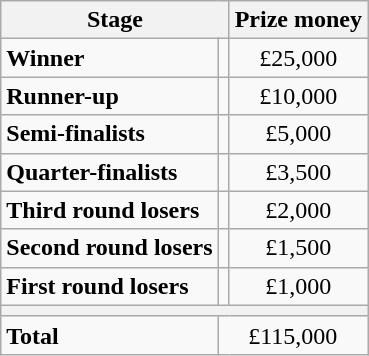<table class="wikitable">
<tr>
<th colspan=2>Stage </th>
<th>Prize money</th>
</tr>
<tr>
<td><strong>Winner</strong></td>
<td align=center></td>
<td align=center>£25,000</td>
</tr>
<tr>
<td><strong>Runner-up</strong></td>
<td align=center></td>
<td align=center>£10,000</td>
</tr>
<tr>
<td><strong>Semi-finalists</strong></td>
<td align=center></td>
<td align=center>£5,000</td>
</tr>
<tr>
<td><strong>Quarter-finalists</strong></td>
<td align=center></td>
<td align=center>£3,500</td>
</tr>
<tr>
<td><strong>Third round losers</strong></td>
<td align=center></td>
<td align=center>£2,000</td>
</tr>
<tr>
<td><strong>Second round losers</strong></td>
<td align=center></td>
<td align=center>£1,500</td>
</tr>
<tr>
<td><strong>First round losers</strong></td>
<td align=center></td>
<td align=center>£1,000</td>
</tr>
<tr>
<th colspan=3></th>
</tr>
<tr>
<td><strong>Total</strong></td>
<td align=center colspan=2>£115,000</td>
</tr>
</table>
